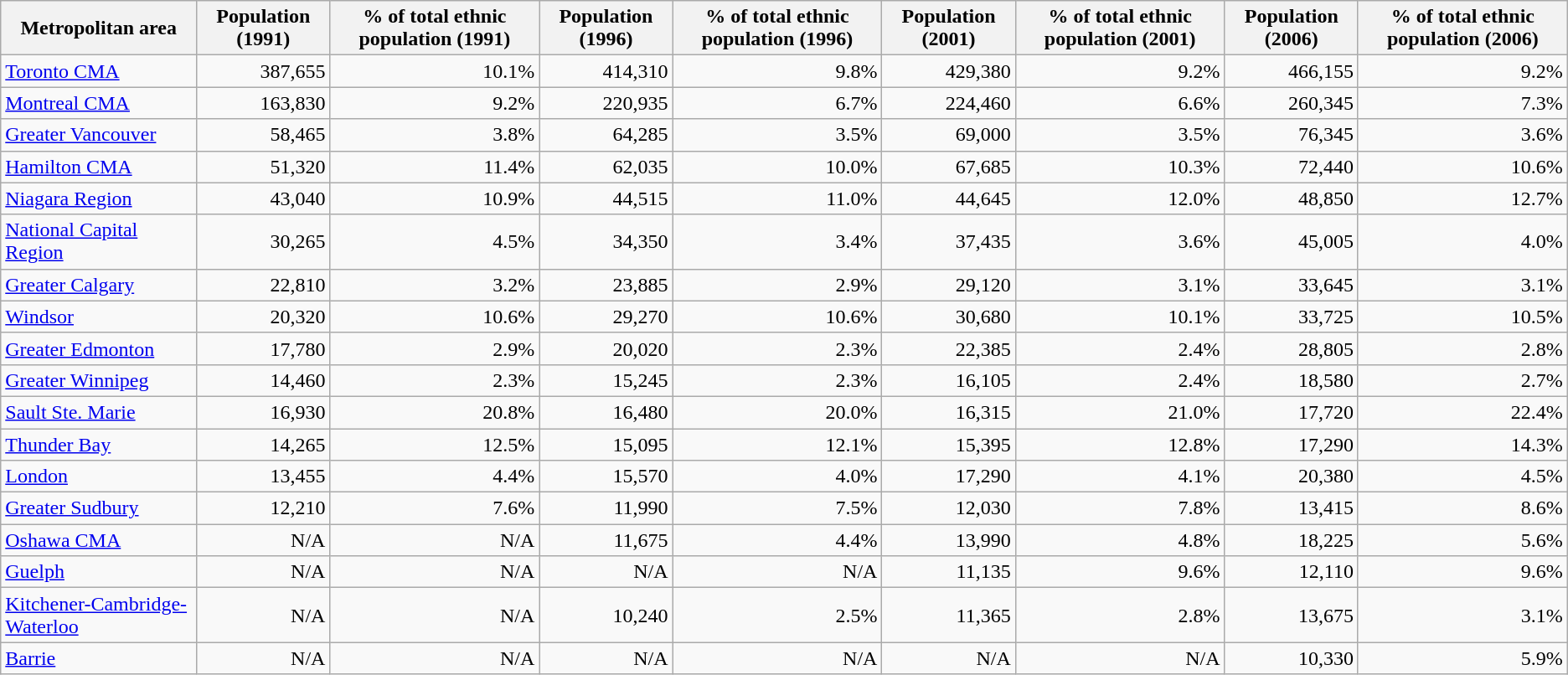<table class="wikitable sortable">
<tr>
<th>Metropolitan area</th>
<th>Population (1991)</th>
<th>% of total ethnic population (1991)</th>
<th>Population (1996)</th>
<th>% of total ethnic population (1996)</th>
<th>Population (2001)</th>
<th>% of total ethnic population (2001)</th>
<th>Population (2006)</th>
<th>% of total ethnic population (2006)</th>
</tr>
<tr>
<td><a href='#'>Toronto CMA</a></td>
<td align="right">387,655</td>
<td align="right">10.1%</td>
<td align="right">414,310</td>
<td align="right">9.8%</td>
<td align="right">429,380</td>
<td align="right">9.2%</td>
<td align="right">466,155</td>
<td align="right">9.2%</td>
</tr>
<tr>
<td><a href='#'>Montreal CMA</a></td>
<td align="right">163,830</td>
<td align="right">9.2%</td>
<td align="right">220,935</td>
<td align="right">6.7%</td>
<td align="right">224,460</td>
<td align="right">6.6%</td>
<td align="right">260,345</td>
<td align="right">7.3%</td>
</tr>
<tr>
<td><a href='#'>Greater Vancouver</a></td>
<td align="right">58,465</td>
<td align="right">3.8%</td>
<td align="right">64,285</td>
<td align="right">3.5%</td>
<td align="right">69,000</td>
<td align="right">3.5%</td>
<td align="right">76,345</td>
<td align="right">3.6%</td>
</tr>
<tr>
<td><a href='#'>Hamilton CMA</a></td>
<td align="right">51,320</td>
<td align="right">11.4%</td>
<td align="right">62,035</td>
<td align="right">10.0%</td>
<td align="right">67,685</td>
<td align="right">10.3%</td>
<td align="right">72,440</td>
<td align="right">10.6%</td>
</tr>
<tr>
<td><a href='#'>Niagara Region</a></td>
<td align="right">43,040</td>
<td align="right">10.9%</td>
<td align="right">44,515</td>
<td align="right">11.0%</td>
<td align="right">44,645</td>
<td align="right">12.0%</td>
<td align="right">48,850</td>
<td align="right">12.7%</td>
</tr>
<tr>
<td><a href='#'>National Capital Region</a></td>
<td align="right">30,265</td>
<td align="right">4.5%</td>
<td align="right">34,350</td>
<td align="right">3.4%</td>
<td align="right">37,435</td>
<td align="right">3.6%</td>
<td align="right">45,005</td>
<td align="right">4.0%</td>
</tr>
<tr>
<td><a href='#'>Greater Calgary</a></td>
<td align="right">22,810</td>
<td align="right">3.2%</td>
<td align="right">23,885</td>
<td align="right">2.9%</td>
<td align="right">29,120</td>
<td align="right">3.1%</td>
<td align="right">33,645</td>
<td align="right">3.1%</td>
</tr>
<tr>
<td><a href='#'>Windsor</a></td>
<td align="right">20,320</td>
<td align="right">10.6%</td>
<td align="right">29,270</td>
<td align="right">10.6%</td>
<td align="right">30,680</td>
<td align="right">10.1%</td>
<td align="right">33,725</td>
<td align="right">10.5%</td>
</tr>
<tr>
<td><a href='#'>Greater Edmonton</a></td>
<td align="right">17,780</td>
<td align="right">2.9%</td>
<td align="right">20,020</td>
<td align="right">2.3%</td>
<td align="right">22,385</td>
<td align="right">2.4%</td>
<td align="right">28,805</td>
<td align="right">2.8%</td>
</tr>
<tr>
<td><a href='#'>Greater Winnipeg</a></td>
<td align="right">14,460</td>
<td align="right">2.3%</td>
<td align="right">15,245</td>
<td align="right">2.3%</td>
<td align="right">16,105</td>
<td align="right">2.4%</td>
<td align="right">18,580</td>
<td align="right">2.7%</td>
</tr>
<tr>
<td><a href='#'>Sault Ste. Marie</a></td>
<td align="right">16,930</td>
<td align="right">20.8%</td>
<td align="right">16,480</td>
<td align="right">20.0%</td>
<td align="right">16,315</td>
<td align="right">21.0%</td>
<td align="right">17,720</td>
<td align="right">22.4%</td>
</tr>
<tr>
<td><a href='#'>Thunder Bay</a></td>
<td align="right">14,265</td>
<td align="right">12.5%</td>
<td align="right">15,095</td>
<td align="right">12.1%</td>
<td align="right">15,395</td>
<td align="right">12.8%</td>
<td align="right">17,290</td>
<td align="right">14.3%</td>
</tr>
<tr>
<td><a href='#'>London</a></td>
<td align="right">13,455</td>
<td align="right">4.4%</td>
<td align="right">15,570</td>
<td align="right">4.0%</td>
<td align="right">17,290</td>
<td align="right">4.1%</td>
<td align="right">20,380</td>
<td align="right">4.5%</td>
</tr>
<tr>
<td><a href='#'>Greater Sudbury</a></td>
<td align="right">12,210</td>
<td align="right">7.6%</td>
<td align="right">11,990</td>
<td align="right">7.5%</td>
<td align="right">12,030</td>
<td align="right">7.8%</td>
<td align="right">13,415</td>
<td align="right">8.6%</td>
</tr>
<tr>
<td><a href='#'>Oshawa CMA</a></td>
<td align="right">N/A</td>
<td align="right">N/A</td>
<td align="right">11,675</td>
<td align="right">4.4%</td>
<td align="right">13,990</td>
<td align="right">4.8%</td>
<td align="right">18,225</td>
<td align="right">5.6%</td>
</tr>
<tr>
<td><a href='#'>Guelph</a></td>
<td align="right">N/A</td>
<td align="right">N/A</td>
<td align="right">N/A</td>
<td align="right">N/A</td>
<td align="right">11,135</td>
<td align="right">9.6%</td>
<td align="right">12,110</td>
<td align="right">9.6%</td>
</tr>
<tr>
<td><a href='#'>Kitchener-Cambridge-Waterloo</a></td>
<td align="right">N/A</td>
<td align="right">N/A</td>
<td align="right">10,240</td>
<td align="right">2.5%</td>
<td align="right">11,365</td>
<td align="right">2.8%</td>
<td align="right">13,675</td>
<td align="right">3.1%</td>
</tr>
<tr>
<td><a href='#'>Barrie</a></td>
<td align="right">N/A</td>
<td align="right">N/A</td>
<td align="right">N/A</td>
<td align="right">N/A</td>
<td align="right">N/A</td>
<td align="right">N/A</td>
<td align="right">10,330</td>
<td align="right">5.9%</td>
</tr>
</table>
